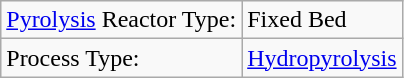<table class="wikitable">
<tr>
<td><a href='#'>Pyrolysis</a> Reactor Type:</td>
<td>Fixed Bed</td>
</tr>
<tr>
<td>Process Type:</td>
<td><a href='#'>Hydropyrolysis</a></td>
</tr>
</table>
